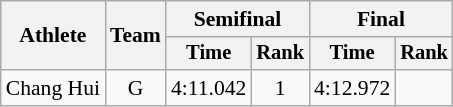<table class="wikitable" style="font-size:90%">
<tr>
<th rowspan=2>Athlete</th>
<th rowspan=2>Team</th>
<th colspan=2>Semifinal</th>
<th colspan=2>Final</th>
</tr>
<tr style="font-size:95%">
<th>Time</th>
<th>Rank</th>
<th>Time</th>
<th>Rank</th>
</tr>
<tr align=center>
<td align="left" rowspan="2">Chang Hui</td>
<td align="center">G</td>
<td>4:11.042</td>
<td>1</td>
<td>4:12.972</td>
<td></td>
</tr>
</table>
